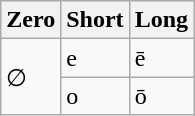<table class="wikitable">
<tr>
<th>Zero</th>
<th>Short</th>
<th>Long</th>
</tr>
<tr>
<td rowspan=2>∅</td>
<td>e</td>
<td>ē</td>
</tr>
<tr>
<td>o</td>
<td>ō</td>
</tr>
</table>
